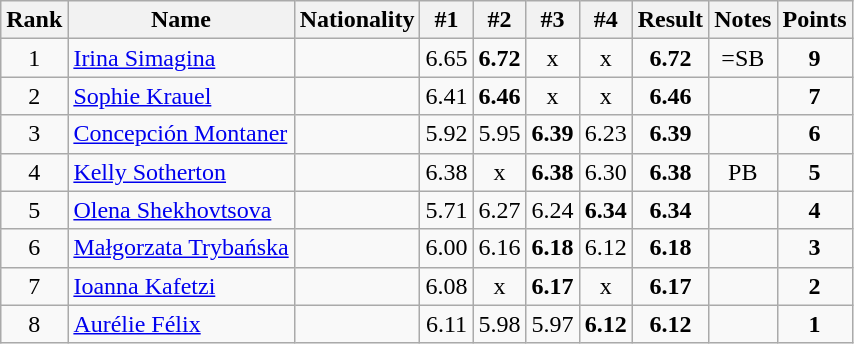<table class="wikitable sortable" style="text-align:center">
<tr>
<th>Rank</th>
<th>Name</th>
<th>Nationality</th>
<th>#1</th>
<th>#2</th>
<th>#3</th>
<th>#4</th>
<th>Result</th>
<th>Notes</th>
<th>Points</th>
</tr>
<tr>
<td>1</td>
<td align=left><a href='#'>Irina Simagina</a></td>
<td align=left></td>
<td>6.65</td>
<td><strong>6.72</strong></td>
<td>x</td>
<td>x</td>
<td><strong>6.72</strong></td>
<td>=SB</td>
<td><strong>9</strong></td>
</tr>
<tr>
<td>2</td>
<td align=left><a href='#'>Sophie Krauel</a></td>
<td align=left></td>
<td>6.41</td>
<td><strong>6.46</strong></td>
<td>x</td>
<td>x</td>
<td><strong>6.46</strong></td>
<td></td>
<td><strong>7</strong></td>
</tr>
<tr>
<td>3</td>
<td align=left><a href='#'>Concepción Montaner</a></td>
<td align=left></td>
<td>5.92</td>
<td>5.95</td>
<td><strong>6.39</strong></td>
<td>6.23</td>
<td><strong>6.39</strong></td>
<td></td>
<td><strong>6</strong></td>
</tr>
<tr>
<td>4</td>
<td align=left><a href='#'>Kelly Sotherton</a></td>
<td align=left></td>
<td>6.38</td>
<td>x</td>
<td><strong>6.38</strong></td>
<td>6.30</td>
<td><strong>6.38</strong></td>
<td>PB</td>
<td><strong>5</strong></td>
</tr>
<tr>
<td>5</td>
<td align=left><a href='#'>Olena Shekhovtsova</a></td>
<td align=left></td>
<td>5.71</td>
<td>6.27</td>
<td>6.24</td>
<td><strong>6.34</strong></td>
<td><strong>6.34</strong></td>
<td></td>
<td><strong>4</strong></td>
</tr>
<tr>
<td>6</td>
<td align=left><a href='#'>Małgorzata Trybańska</a></td>
<td align=left></td>
<td>6.00</td>
<td>6.16</td>
<td><strong>6.18</strong></td>
<td>6.12</td>
<td><strong>6.18</strong></td>
<td></td>
<td><strong>3</strong></td>
</tr>
<tr>
<td>7</td>
<td align=left><a href='#'>Ioanna Kafetzi</a></td>
<td align=left></td>
<td>6.08</td>
<td>x</td>
<td><strong>6.17</strong></td>
<td>x</td>
<td><strong>6.17</strong></td>
<td></td>
<td><strong>2</strong></td>
</tr>
<tr>
<td>8</td>
<td align=left><a href='#'>Aurélie Félix</a></td>
<td align=left></td>
<td>6.11</td>
<td>5.98</td>
<td>5.97</td>
<td><strong>6.12</strong></td>
<td><strong>6.12</strong></td>
<td></td>
<td><strong>1</strong></td>
</tr>
</table>
